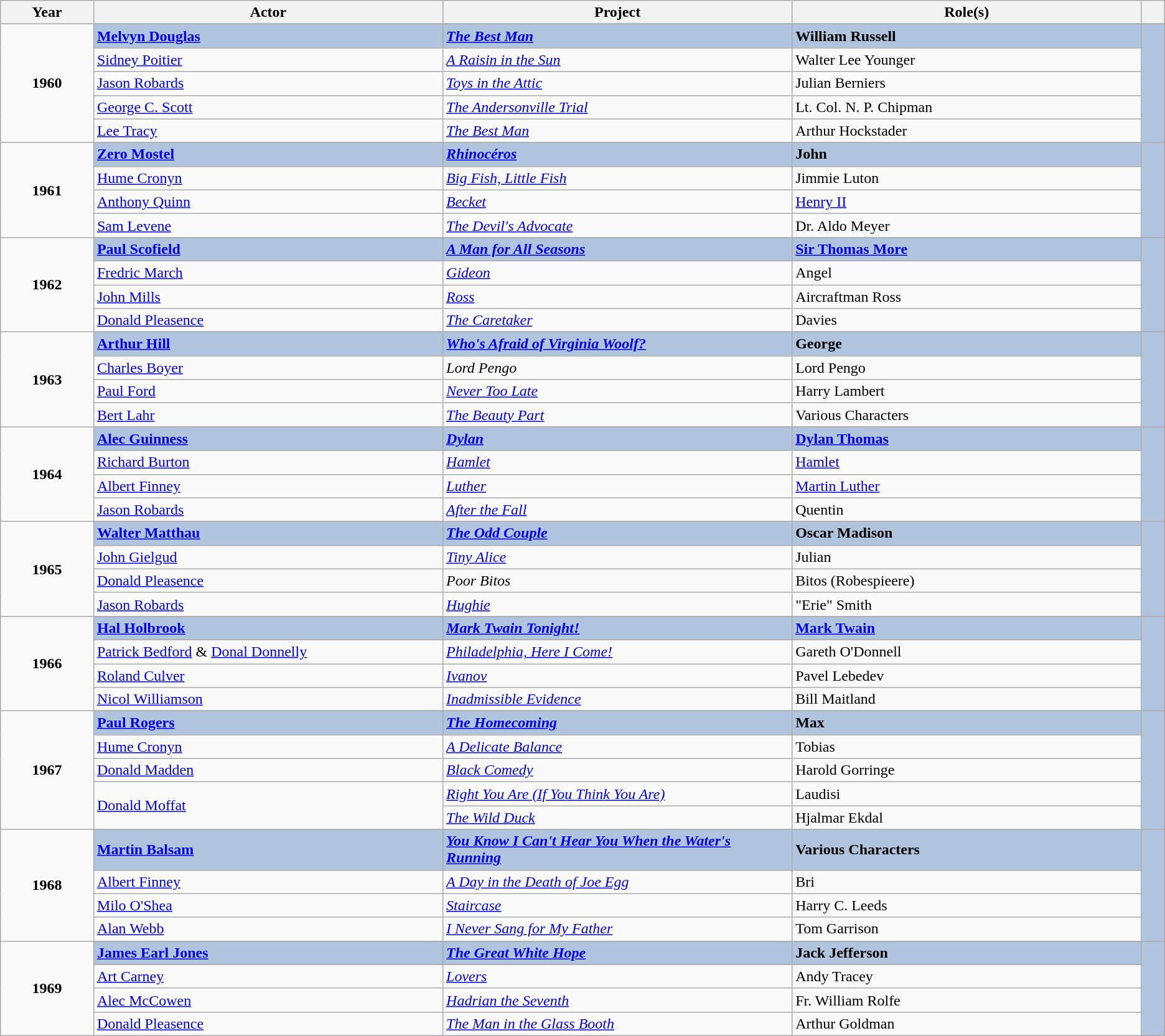<table class="wikitable sortable">
<tr>
<th scope="col" style="width:8%;">Year</th>
<th scope="col" style="width:30%;">Actor</th>
<th scope="col" style="width:30%;">Project</th>
<th scope="col" style="width:30%;">Role(s)</th>
<th scope="col" style="width:2%;" class="unsortable"></th>
</tr>
<tr>
<td rowspan="6" align="center"><strong>1960</strong> <br> </td>
</tr>
<tr style="background:#B0C4DE">
<td><strong><a href='#'>Melvyn Douglas</a></strong></td>
<td><strong><em><a href='#'>The Best Man</a></em></strong></td>
<td><strong>William Russell</strong></td>
<td rowspan="6" align="center"></td>
</tr>
<tr>
<td><a href='#'>Sidney Poitier</a></td>
<td><em><a href='#'>A Raisin in the Sun</a></em></td>
<td>Walter Lee Younger</td>
</tr>
<tr>
<td><a href='#'>Jason Robards</a></td>
<td><em><a href='#'>Toys in the Attic</a></em></td>
<td>Julian Berniers</td>
</tr>
<tr>
<td><a href='#'>George C. Scott</a></td>
<td><em><a href='#'>The Andersonville Trial</a></em></td>
<td>Lt. Col. N. P. Chipman</td>
</tr>
<tr>
<td><a href='#'>Lee Tracy</a></td>
<td><em><a href='#'>The Best Man</a></em></td>
<td>Arthur Hockstader</td>
</tr>
<tr>
<td rowspan="5" align="center"><strong>1961</strong> <br> </td>
</tr>
<tr style="background:#B0C4DE">
<td><strong><a href='#'>Zero Mostel</a></strong></td>
<td><strong><em><a href='#'>Rhinocéros</a></em></strong></td>
<td><strong>John</strong></td>
<td rowspan="5" align="center"></td>
</tr>
<tr>
<td><a href='#'>Hume Cronyn</a></td>
<td><em><a href='#'>Big Fish, Little Fish</a></em></td>
<td>Jimmie Luton</td>
</tr>
<tr>
<td><a href='#'>Anthony Quinn</a></td>
<td><em><a href='#'>Becket</a></em></td>
<td><a href='#'>Henry II</a></td>
</tr>
<tr>
<td><a href='#'>Sam Levene</a></td>
<td><em><a href='#'>The Devil's Advocate</a></em></td>
<td>Dr. Aldo Meyer</td>
</tr>
<tr>
<td rowspan="5" align="center"><strong>1962</strong> <br> </td>
</tr>
<tr style="background:#B0C4DE">
<td><strong><a href='#'>Paul Scofield</a></strong></td>
<td><strong><em><a href='#'>A Man for All Seasons</a></em></strong></td>
<td><strong><a href='#'>Sir Thomas More</a></strong></td>
<td rowspan="5" align="center"></td>
</tr>
<tr>
<td><a href='#'>Fredric March</a></td>
<td><em><a href='#'>Gideon</a></em></td>
<td>Angel</td>
</tr>
<tr>
<td><a href='#'>John Mills</a></td>
<td><em><a href='#'>Ross</a></em></td>
<td>Aircraftman Ross</td>
</tr>
<tr>
<td><a href='#'>Donald Pleasence</a></td>
<td><em><a href='#'>The Caretaker</a></em></td>
<td>Davies</td>
</tr>
<tr>
<td rowspan="5" align="center"><strong>1963</strong> <br> </td>
</tr>
<tr style="background:#B0C4DE">
<td><strong><a href='#'>Arthur Hill</a></strong></td>
<td><strong><em><a href='#'>Who's Afraid of Virginia Woolf?</a></em></strong></td>
<td><strong>George</strong></td>
<td rowspan="5" align="center"></td>
</tr>
<tr>
<td><a href='#'>Charles Boyer</a></td>
<td><em>Lord Pengo</em></td>
<td>Lord Pengo</td>
</tr>
<tr>
<td><a href='#'>Paul Ford</a></td>
<td><em><a href='#'>Never Too Late</a></em></td>
<td>Harry Lambert</td>
</tr>
<tr>
<td><a href='#'>Bert Lahr</a></td>
<td><em><a href='#'>The Beauty Part</a></em></td>
<td>Various Characters</td>
</tr>
<tr>
<td rowspan="5" align="center"><strong>1964</strong> <br> </td>
</tr>
<tr style="background:#B0C4DE">
<td><strong><a href='#'>Alec Guinness</a></strong></td>
<td><strong><em><a href='#'>Dylan</a></em></strong></td>
<td><strong><a href='#'>Dylan Thomas</a></strong></td>
<td rowspan="5" align="center"></td>
</tr>
<tr>
<td><a href='#'>Richard Burton</a></td>
<td><em><a href='#'>Hamlet</a></em></td>
<td><a href='#'>Hamlet</a></td>
</tr>
<tr>
<td><a href='#'>Albert Finney</a></td>
<td><em><a href='#'>Luther</a></em></td>
<td><a href='#'>Martin Luther</a></td>
</tr>
<tr>
<td><a href='#'>Jason Robards</a></td>
<td><em><a href='#'>After the Fall</a></em></td>
<td>Quentin</td>
</tr>
<tr>
<td rowspan="5" align="center"><strong>1965</strong> <br> </td>
</tr>
<tr style="background:#B0C4DE">
<td><strong><a href='#'>Walter Matthau</a></strong></td>
<td><strong><em><a href='#'>The Odd Couple</a></em></strong></td>
<td><strong>Oscar Madison</strong></td>
<td rowspan="5" align="center"></td>
</tr>
<tr>
<td><a href='#'>John Gielgud</a></td>
<td><em><a href='#'>Tiny Alice</a></em></td>
<td>Julian</td>
</tr>
<tr>
<td><a href='#'>Donald Pleasence</a></td>
<td><em>Poor Bitos</em></td>
<td>Bitos (Robespieere)</td>
</tr>
<tr>
<td><a href='#'>Jason Robards</a></td>
<td><em><a href='#'>Hughie</a></em></td>
<td>"Erie" Smith</td>
</tr>
<tr>
<td rowspan="5" align="center"><strong>1966</strong> <br> </td>
</tr>
<tr style="background:#B0C4DE">
<td><strong><a href='#'>Hal Holbrook</a></strong></td>
<td><strong><em><a href='#'>Mark Twain Tonight!</a></em></strong></td>
<td><strong><a href='#'>Mark Twain</a></strong></td>
<td rowspan="5" align="center"></td>
</tr>
<tr>
<td><a href='#'>Patrick Bedford</a> & <a href='#'>Donal Donnelly</a></td>
<td><em><a href='#'>Philadelphia, Here I Come!</a></em></td>
<td>Gareth O'Donnell</td>
</tr>
<tr>
<td><a href='#'>Roland Culver</a></td>
<td><em><a href='#'>Ivanov</a></em></td>
<td>Pavel Lebedev</td>
</tr>
<tr>
<td><a href='#'>Nicol Williamson</a></td>
<td><em><a href='#'>Inadmissible Evidence</a></em></td>
<td>Bill Maitland</td>
</tr>
<tr>
<td rowspan="6" align="center"><strong>1967</strong> <br> </td>
</tr>
<tr style="background:#B0C4DE">
<td><strong><a href='#'>Paul Rogers</a></strong></td>
<td><strong><em><a href='#'>The Homecoming</a></em></strong></td>
<td><strong>Max</strong></td>
<td rowspan="6" align="center"></td>
</tr>
<tr>
<td><a href='#'>Hume Cronyn</a></td>
<td><em><a href='#'>A Delicate Balance</a></em></td>
<td>Tobias</td>
</tr>
<tr>
<td><a href='#'>Donald Madden</a></td>
<td><em><a href='#'>Black Comedy</a></em></td>
<td>Harold Gorringe</td>
</tr>
<tr>
<td rowspan="2"><a href='#'>Donald Moffat</a></td>
<td><em><a href='#'>Right You Are (If You Think You Are)</a></em></td>
<td>Laudisi</td>
</tr>
<tr>
<td><em><a href='#'>The Wild Duck</a></em></td>
<td>Hjalmar Ekdal</td>
</tr>
<tr>
<td rowspan="5" align="center"><strong>1968</strong> <br> </td>
</tr>
<tr style="background:#B0C4DE">
<td><strong><a href='#'>Martin Balsam</a></strong></td>
<td><strong><em><a href='#'>You Know I Can't Hear You When the Water's Running</a></em></strong></td>
<td><strong>Various Characters</strong></td>
<td rowspan="5" align="center"></td>
</tr>
<tr>
<td><a href='#'>Albert Finney</a></td>
<td><em><a href='#'>A Day in the Death of Joe Egg</a></em></td>
<td>Bri</td>
</tr>
<tr>
<td><a href='#'>Milo O'Shea</a></td>
<td><em><a href='#'>Staircase</a></em></td>
<td>Harry C. Leeds</td>
</tr>
<tr>
<td><a href='#'>Alan Webb</a></td>
<td><em><a href='#'>I Never Sang for My Father</a></em></td>
<td>Tom Garrison</td>
</tr>
<tr>
<td rowspan="5" align="center"><strong>1969</strong> <br> </td>
</tr>
<tr style="background:#B0C4DE">
<td><strong><a href='#'>James Earl Jones</a></strong></td>
<td><strong><em><a href='#'>The Great White Hope</a></em></strong></td>
<td><strong>Jack Jefferson</strong></td>
<td rowspan="5" align="center"></td>
</tr>
<tr>
<td><a href='#'>Art Carney</a></td>
<td><em><a href='#'>Lovers</a></em></td>
<td>Andy Tracey</td>
</tr>
<tr>
<td><a href='#'>Alec McCowen</a></td>
<td><em><a href='#'>Hadrian the Seventh</a></em></td>
<td>Fr. William Rolfe</td>
</tr>
<tr>
<td><a href='#'>Donald Pleasence</a></td>
<td><em><a href='#'>The Man in the Glass Booth</a></em></td>
<td>Arthur Goldman</td>
</tr>
</table>
